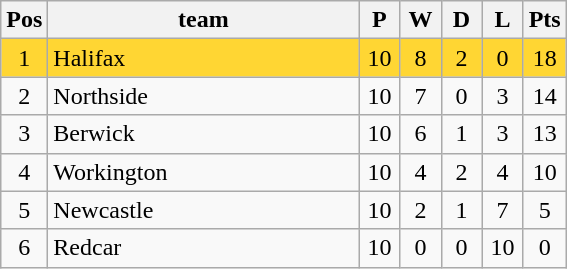<table class="wikitable" style="font-size: 100%">
<tr>
<th width=20>Pos</th>
<th width=200>team</th>
<th width=20>P</th>
<th width=20>W</th>
<th width=20>D</th>
<th width=20>L</th>
<th width=20>Pts</th>
</tr>
<tr align=center style="background: #FFD633;">
<td>1</td>
<td align="left">Halifax</td>
<td>10</td>
<td>8</td>
<td>2</td>
<td>0</td>
<td>18</td>
</tr>
<tr align=center>
<td>2</td>
<td align="left">Northside</td>
<td>10</td>
<td>7</td>
<td>0</td>
<td>3</td>
<td>14</td>
</tr>
<tr align=center>
<td>3</td>
<td align="left">Berwick</td>
<td>10</td>
<td>6</td>
<td>1</td>
<td>3</td>
<td>13</td>
</tr>
<tr align=center>
<td>4</td>
<td align="left">Workington</td>
<td>10</td>
<td>4</td>
<td>2</td>
<td>4</td>
<td>10</td>
</tr>
<tr align=center>
<td>5</td>
<td align="left">Newcastle</td>
<td>10</td>
<td>2</td>
<td>1</td>
<td>7</td>
<td>5</td>
</tr>
<tr align=center>
<td>6</td>
<td align="left">Redcar</td>
<td>10</td>
<td>0</td>
<td>0</td>
<td>10</td>
<td>0</td>
</tr>
</table>
